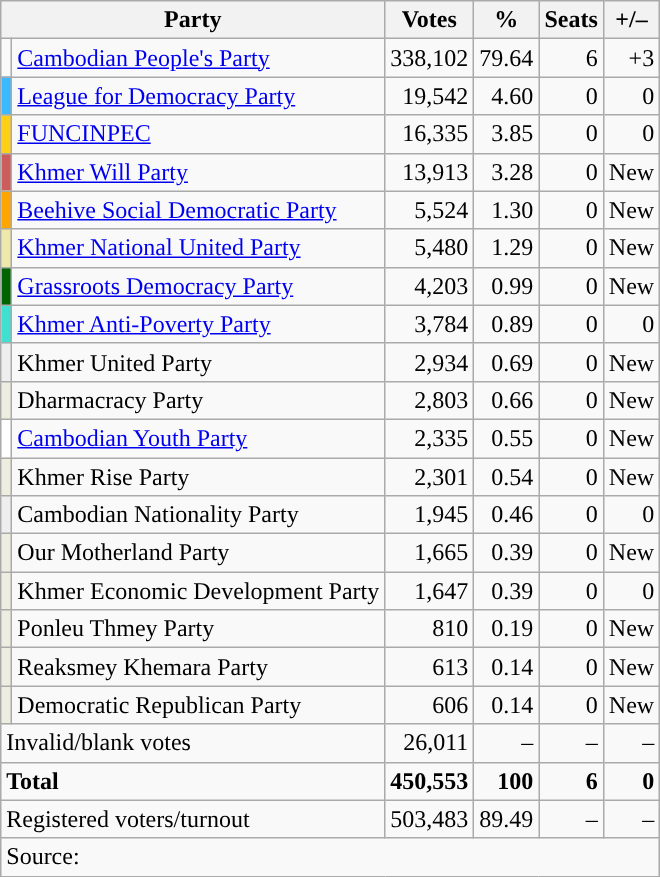<table class=wikitable style=text-align:right>
<tr>
<th colspan=2>Party</th>
<th>Votes</th>
<th>%</th>
<th>Seats</th>
<th>+/–</th>
</tr>
<tr>
<td style="background:"></td>
<td align=left><a href='#'>Cambodian People's Party</a></td>
<td>338,102</td>
<td>79.64</td>
<td>6</td>
<td>+3</td>
</tr>
<tr>
<td style="background:#3BB9FF"></td>
<td align=left><a href='#'>League for Democracy Party</a></td>
<td>19,542</td>
<td>4.60</td>
<td>0</td>
<td>0</td>
</tr>
<tr>
<td bgcolor=#FDD017></td>
<td align=left><a href='#'>FUNCINPEC</a></td>
<td>16,335</td>
<td>3.85</td>
<td>0</td>
<td>0</td>
</tr>
<tr>
<td bgcolor=#CD5C5C></td>
<td align=left><a href='#'>Khmer Will Party</a></td>
<td>13,913</td>
<td>3.28</td>
<td>0</td>
<td>New</td>
</tr>
<tr>
<td bgcolor=#FFA500></td>
<td align=left><a href='#'>Beehive Social Democratic Party</a></td>
<td>5,524</td>
<td>1.30</td>
<td>0</td>
<td>New</td>
</tr>
<tr>
<td bgcolor=#EEE8AA></td>
<td align=left><a href='#'>Khmer National United Party</a></td>
<td>5,480</td>
<td>1.29</td>
<td>0</td>
<td>New</td>
</tr>
<tr>
<td bgcolor=#006400></td>
<td align=left><a href='#'>Grassroots Democracy Party</a></td>
<td>4,203</td>
<td>0.99</td>
<td>0</td>
<td>New</td>
</tr>
<tr>
<td bgcolor=#40E0D0></td>
<td align=left><a href='#'>Khmer Anti-Poverty Party</a></td>
<td>3,784</td>
<td>0.89</td>
<td>0</td>
<td>0</td>
</tr>
<tr>
<td bgcolor=#EEEEEE></td>
<td align=left>Khmer United Party</td>
<td>2,934</td>
<td>0.69</td>
<td>0</td>
<td>New</td>
</tr>
<tr>
<td bgcolor=#EEEEE></td>
<td align=left>Dharmacracy Party</td>
<td>2,803</td>
<td>0.66</td>
<td>0</td>
<td>New</td>
</tr>
<tr>
<td bgcolor=#FFFFFF></td>
<td align=left><a href='#'>Cambodian Youth Party</a></td>
<td>2,335</td>
<td>0.55</td>
<td>0</td>
<td>New</td>
</tr>
<tr>
<td bgcolor=#EEEEE></td>
<td align=left>Khmer Rise Party</td>
<td>2,301</td>
<td>0.54</td>
<td>0</td>
<td>New</td>
</tr>
<tr>
<td bgcolor=#EEEEEE></td>
<td align=left>Cambodian Nationality Party</td>
<td>1,945</td>
<td>0.46</td>
<td>0</td>
<td>0</td>
</tr>
<tr>
<td bgcolor=#EEEEE></td>
<td align=left>Our Motherland Party</td>
<td>1,665</td>
<td>0.39</td>
<td>0</td>
<td>New</td>
</tr>
<tr>
<td bgcolor=#EEEEE></td>
<td align=left>Khmer Economic Development Party</td>
<td>1,647</td>
<td>0.39</td>
<td>0</td>
<td>0</td>
</tr>
<tr>
<td bgcolor=#EEEEE></td>
<td align=left>Ponleu Thmey Party</td>
<td>810</td>
<td>0.19</td>
<td>0</td>
<td>New</td>
</tr>
<tr>
<td bgcolor=#EEEEE></td>
<td align=left>Reaksmey Khemara Party</td>
<td>613</td>
<td>0.14</td>
<td>0</td>
<td>New</td>
</tr>
<tr>
<td bgcolor=#EEEEE></td>
<td align=left>Democratic Republican Party</td>
<td>606</td>
<td>0.14</td>
<td>0</td>
<td>New</td>
</tr>
<tr>
<td colspan=2 align=left>Invalid/blank votes</td>
<td>26,011</td>
<td>–</td>
<td>–</td>
<td>–</td>
</tr>
<tr>
<td colspan=2 align=left><strong>Total</strong></td>
<td><strong>450,553</strong></td>
<td><strong>100</strong></td>
<td><strong>6</strong></td>
<td><strong>0</strong></td>
</tr>
<tr>
<td colspan=2 align=left>Registered voters/turnout</td>
<td>503,483</td>
<td>89.49</td>
<td>–</td>
<td>–</td>
</tr>
<tr>
<td colspan=6 align=left>Source: </td>
</tr>
</table>
